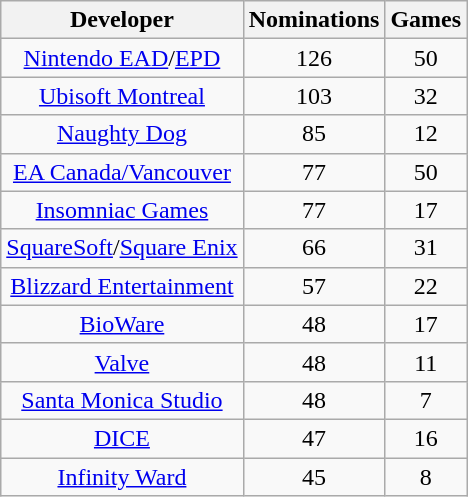<table class="wikitable sortable" style="text-align: center">
<tr>
<th>Developer</th>
<th>Nominations</th>
<th>Games</th>
</tr>
<tr>
<td><a href='#'>Nintendo EAD</a>/<a href='#'>EPD</a></td>
<td>126</td>
<td>50</td>
</tr>
<tr>
<td><a href='#'>Ubisoft Montreal</a></td>
<td>103</td>
<td>32</td>
</tr>
<tr>
<td><a href='#'>Naughty Dog</a></td>
<td>85</td>
<td>12</td>
</tr>
<tr>
<td><a href='#'>EA Canada/Vancouver</a></td>
<td>77</td>
<td>50</td>
</tr>
<tr>
<td><a href='#'>Insomniac Games</a></td>
<td>77</td>
<td>17</td>
</tr>
<tr>
<td><a href='#'>SquareSoft</a>/<a href='#'>Square Enix</a></td>
<td>66</td>
<td>31</td>
</tr>
<tr>
<td><a href='#'>Blizzard Entertainment</a></td>
<td>57</td>
<td>22</td>
</tr>
<tr>
<td><a href='#'>BioWare</a></td>
<td>48</td>
<td>17</td>
</tr>
<tr>
<td><a href='#'>Valve</a></td>
<td>48</td>
<td>11</td>
</tr>
<tr>
<td><a href='#'>Santa Monica Studio</a></td>
<td>48</td>
<td>7</td>
</tr>
<tr>
<td><a href='#'>DICE</a></td>
<td>47</td>
<td>16</td>
</tr>
<tr>
<td><a href='#'>Infinity Ward</a></td>
<td>45</td>
<td>8</td>
</tr>
</table>
